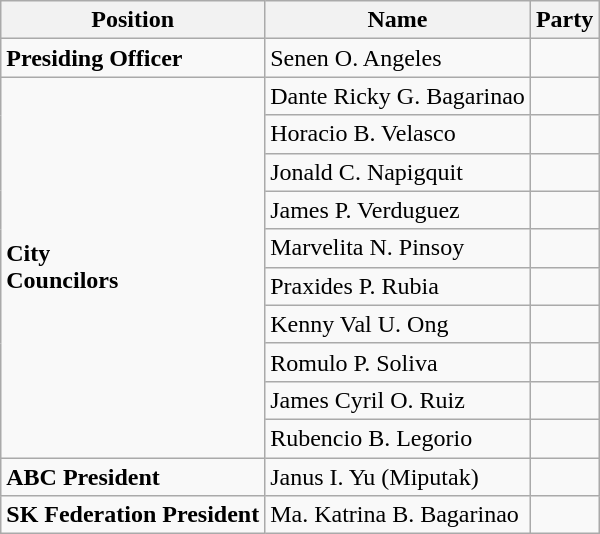<table class=wikitable>
<tr>
<th>Position</th>
<th>Name</th>
<th colspan=2>Party</th>
</tr>
<tr>
<td><strong>Presiding Officer</strong></td>
<td>Senen O. Angeles</td>
<td></td>
</tr>
<tr>
<td rowspan=10><strong>City<br>Councilors</strong></td>
<td>Dante Ricky G. Bagarinao</td>
<td></td>
</tr>
<tr>
<td>Horacio B. Velasco</td>
<td></td>
</tr>
<tr>
<td>Jonald C. Napigquit</td>
<td></td>
</tr>
<tr>
<td>James P. Verduguez</td>
<td></td>
</tr>
<tr>
<td>Marvelita N. Pinsoy</td>
<td></td>
</tr>
<tr>
<td>Praxides P. Rubia</td>
<td></td>
</tr>
<tr>
<td>Kenny Val U. Ong</td>
<td></td>
</tr>
<tr>
<td>Romulo P. Soliva</td>
<td></td>
</tr>
<tr>
<td>James Cyril O. Ruiz</td>
<td></td>
</tr>
<tr>
<td>Rubencio B. Legorio</td>
<td></td>
</tr>
<tr>
<td><strong>ABC President</strong></td>
<td>Janus I. Yu (Miputak)</td>
<td></td>
</tr>
<tr>
<td><strong>SK Federation President</strong></td>
<td>Ma. Katrina B. Bagarinao</td>
<td></td>
</tr>
</table>
